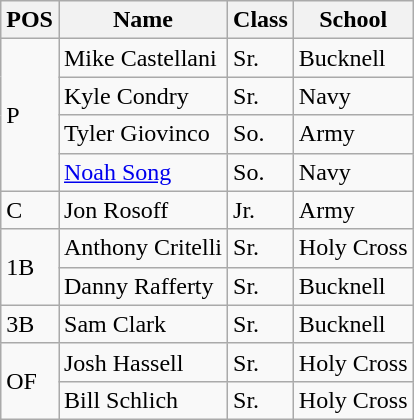<table class=wikitable>
<tr>
<th>POS</th>
<th>Name</th>
<th>Class</th>
<th>School</th>
</tr>
<tr>
<td rowspan=4>P</td>
<td>Mike Castellani</td>
<td>Sr.</td>
<td>Bucknell</td>
</tr>
<tr>
<td>Kyle Condry</td>
<td>Sr.</td>
<td>Navy</td>
</tr>
<tr>
<td>Tyler Giovinco</td>
<td>So.</td>
<td>Army</td>
</tr>
<tr>
<td><a href='#'>Noah Song</a></td>
<td>So.</td>
<td>Navy</td>
</tr>
<tr>
<td>C</td>
<td>Jon Rosoff</td>
<td>Jr.</td>
<td>Army</td>
</tr>
<tr>
<td rowspan=2>1B</td>
<td>Anthony Critelli</td>
<td>Sr.</td>
<td>Holy Cross</td>
</tr>
<tr>
<td>Danny Rafferty</td>
<td>Sr.</td>
<td>Bucknell</td>
</tr>
<tr>
<td>3B</td>
<td>Sam Clark</td>
<td>Sr.</td>
<td>Bucknell</td>
</tr>
<tr>
<td rowspan=2>OF</td>
<td>Josh Hassell</td>
<td>Sr.</td>
<td>Holy Cross</td>
</tr>
<tr>
<td>Bill Schlich</td>
<td>Sr.</td>
<td>Holy Cross</td>
</tr>
</table>
